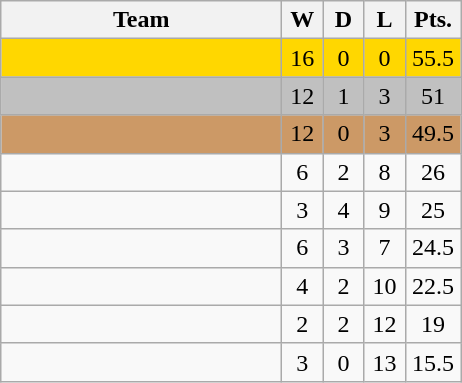<table class="wikitable" style="text-align:center">
<tr>
<th width=180px>Team</th>
<th width=20px>W</th>
<th width=20px>D</th>
<th width=20px>L</th>
<th width=30px>Pts.</th>
</tr>
<tr bgcolor="gold">
<td align=left></td>
<td>16</td>
<td>0</td>
<td>0</td>
<td>55.5</td>
</tr>
<tr bgcolor="silver">
<td align=left></td>
<td>12</td>
<td>1</td>
<td>3</td>
<td>51</td>
</tr>
<tr bgcolor="CC9966">
<td align=left></td>
<td>12</td>
<td>0</td>
<td>3</td>
<td>49.5</td>
</tr>
<tr>
<td align=left></td>
<td>6</td>
<td>2</td>
<td>8</td>
<td>26</td>
</tr>
<tr>
<td align=left></td>
<td>3</td>
<td>4</td>
<td>9</td>
<td>25</td>
</tr>
<tr>
<td align=left><strong></strong></td>
<td>6</td>
<td>3</td>
<td>7</td>
<td>24.5</td>
</tr>
<tr>
<td align=left></td>
<td>4</td>
<td>2</td>
<td>10</td>
<td>22.5</td>
</tr>
<tr>
<td align=left></td>
<td>2</td>
<td>2</td>
<td>12</td>
<td>19</td>
</tr>
<tr>
<td align=left></td>
<td>3</td>
<td>0</td>
<td>13</td>
<td>15.5</td>
</tr>
</table>
